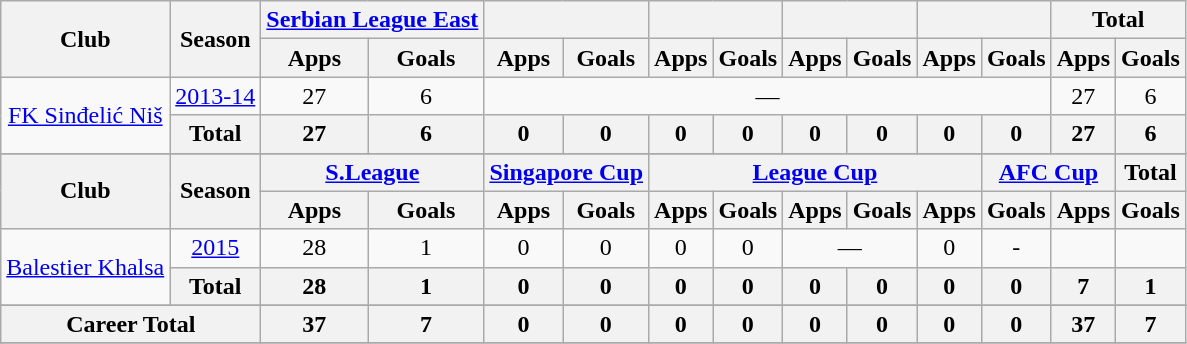<table class="wikitable" style="text-align:center">
<tr>
<th rowspan="2">Club</th>
<th rowspan="2">Season</th>
<th colspan="2"><a href='#'>Serbian League East</a></th>
<th colspan="2"></th>
<th colspan="2"></th>
<th colspan="2"></th>
<th colspan="2"></th>
<th colspan="2">Total</th>
</tr>
<tr>
<th>Apps</th>
<th>Goals</th>
<th>Apps</th>
<th>Goals</th>
<th>Apps</th>
<th>Goals</th>
<th>Apps</th>
<th>Goals</th>
<th>Apps</th>
<th>Goals</th>
<th>Apps</th>
<th>Goals</th>
</tr>
<tr>
<td rowspan="2"><a href='#'>FK Sinđelić Niš</a></td>
<td><a href='#'>2013-14</a></td>
<td>27</td>
<td>6</td>
<td colspan=8>—</td>
<td>27</td>
<td>6</td>
</tr>
<tr>
<th>Total</th>
<th>27</th>
<th>6</th>
<th>0</th>
<th>0</th>
<th>0</th>
<th>0</th>
<th>0</th>
<th>0</th>
<th>0</th>
<th>0</th>
<th>27</th>
<th>6</th>
</tr>
<tr>
</tr>
<tr>
</tr>
<tr>
<th rowspan="2">Club</th>
<th rowspan="2">Season</th>
<th colspan="2"><a href='#'>S.League</a></th>
<th colspan="2"><a href='#'>Singapore Cup</a></th>
<th colspan="5"><a href='#'>League Cup</a></th>
<th colspan="2"><a href='#'>AFC Cup</a></th>
<th colspan="2">Total</th>
</tr>
<tr>
<th>Apps</th>
<th>Goals</th>
<th>Apps</th>
<th>Goals</th>
<th>Apps</th>
<th>Goals</th>
<th>Apps</th>
<th>Goals</th>
<th>Apps</th>
<th>Goals</th>
<th>Apps</th>
<th>Goals</th>
</tr>
<tr>
<td rowspan="2"><a href='#'>Balestier Khalsa</a></td>
<td><a href='#'>2015</a></td>
<td>28</td>
<td>1</td>
<td>0</td>
<td>0</td>
<td>0</td>
<td>0</td>
<td colspan=2>—</td>
<td>0</td>
<td 0>-</td>
<td -></td>
</tr>
<tr>
<th>Total</th>
<th>28</th>
<th>1</th>
<th>0</th>
<th>0</th>
<th>0</th>
<th>0</th>
<th>0</th>
<th>0</th>
<th>0</th>
<th>0</th>
<th>7</th>
<th>1</th>
</tr>
<tr>
</tr>
<tr>
<th colspan="2">Career Total</th>
<th>37</th>
<th>7</th>
<th>0</th>
<th>0</th>
<th>0</th>
<th>0</th>
<th>0</th>
<th>0</th>
<th>0</th>
<th>0</th>
<th>37</th>
<th>7</th>
</tr>
<tr>
</tr>
</table>
